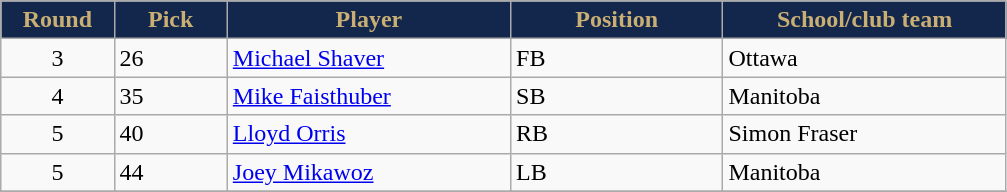<table class="wikitable sortable sortable">
<tr>
<th style="background:#13264B;color:#C9AF74;" width="8%">Round</th>
<th style="background:#13264B;color:#C9AF74;" width="8%">Pick</th>
<th style="background:#13264B;color:#C9AF74;" width="20%">Player</th>
<th style="background:#13264B;color:#C9AF74;" width="15%">Position</th>
<th style="background:#13264B;color:#C9AF74;" width="20%">School/club team</th>
</tr>
<tr>
<td align=center>3</td>
<td>26</td>
<td><a href='#'>Michael Shaver</a></td>
<td>FB</td>
<td>Ottawa</td>
</tr>
<tr>
<td align=center>4</td>
<td>35</td>
<td><a href='#'>Mike Faisthuber</a></td>
<td>SB</td>
<td>Manitoba</td>
</tr>
<tr>
<td align=center>5</td>
<td>40</td>
<td><a href='#'>Lloyd Orris</a></td>
<td>RB</td>
<td>Simon Fraser</td>
</tr>
<tr>
<td align=center>5</td>
<td>44</td>
<td><a href='#'>Joey Mikawoz</a></td>
<td>LB</td>
<td>Manitoba</td>
</tr>
<tr>
</tr>
</table>
